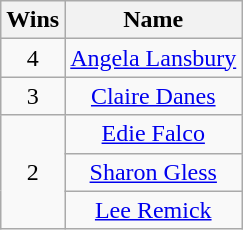<table class="wikitable sortable" style="text-align: center;">
<tr>
<th scope="col">Wins</th>
<th scope="col" align="center">Name</th>
</tr>
<tr>
<td rowspan="1">4</td>
<td><a href='#'>Angela Lansbury</a></td>
</tr>
<tr>
<td rowspan="1">3</td>
<td><a href='#'>Claire Danes</a></td>
</tr>
<tr>
<td rowspan="3">2</td>
<td><a href='#'>Edie Falco</a></td>
</tr>
<tr>
<td><a href='#'>Sharon Gless</a></td>
</tr>
<tr>
<td><a href='#'>Lee Remick</a></td>
</tr>
</table>
